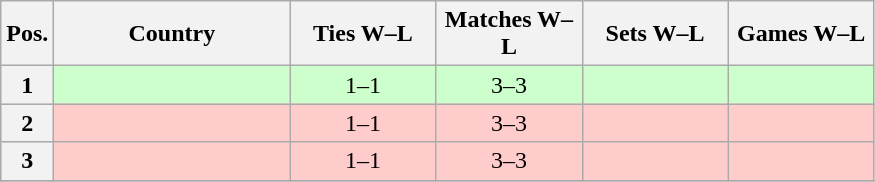<table class="wikitable nowrap" style=text-align:center>
<tr>
<th>Pos.</th>
<th width=150>Country</th>
<th width=90>Ties W–L</th>
<th width=90>Matches W–L</th>
<th width=90>Sets W–L</th>
<th width=90>Games W–L</th>
</tr>
<tr style="background:#ccffcc;">
<th>1</th>
<td align=left><strong></strong></td>
<td>1–1</td>
<td>3–3</td>
<td></td>
<td></td>
</tr>
<tr style="background:#ffcccc;">
<th>2</th>
<td align=left><em></em></td>
<td>1–1</td>
<td>3–3</td>
<td></td>
<td></td>
</tr>
<tr style="background:#ffcccc;">
<th>3</th>
<td align=left><em></em></td>
<td>1–1</td>
<td>3–3</td>
<td></td>
<td></td>
</tr>
<tr style="background:#ffcccc;">
</tr>
</table>
